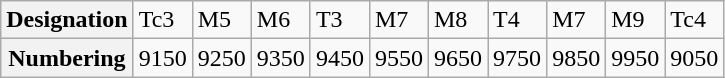<table class="wikitable">
<tr>
<th>Designation</th>
<td>Tc3</td>
<td>M5</td>
<td>M6</td>
<td>T3</td>
<td>M7</td>
<td>M8</td>
<td>T4</td>
<td>M7</td>
<td>M9</td>
<td>Tc4</td>
</tr>
<tr>
<th>Numbering</th>
<td>9150</td>
<td>9250</td>
<td>9350</td>
<td>9450</td>
<td>9550</td>
<td>9650</td>
<td>9750</td>
<td>9850</td>
<td>9950</td>
<td>9050</td>
</tr>
</table>
